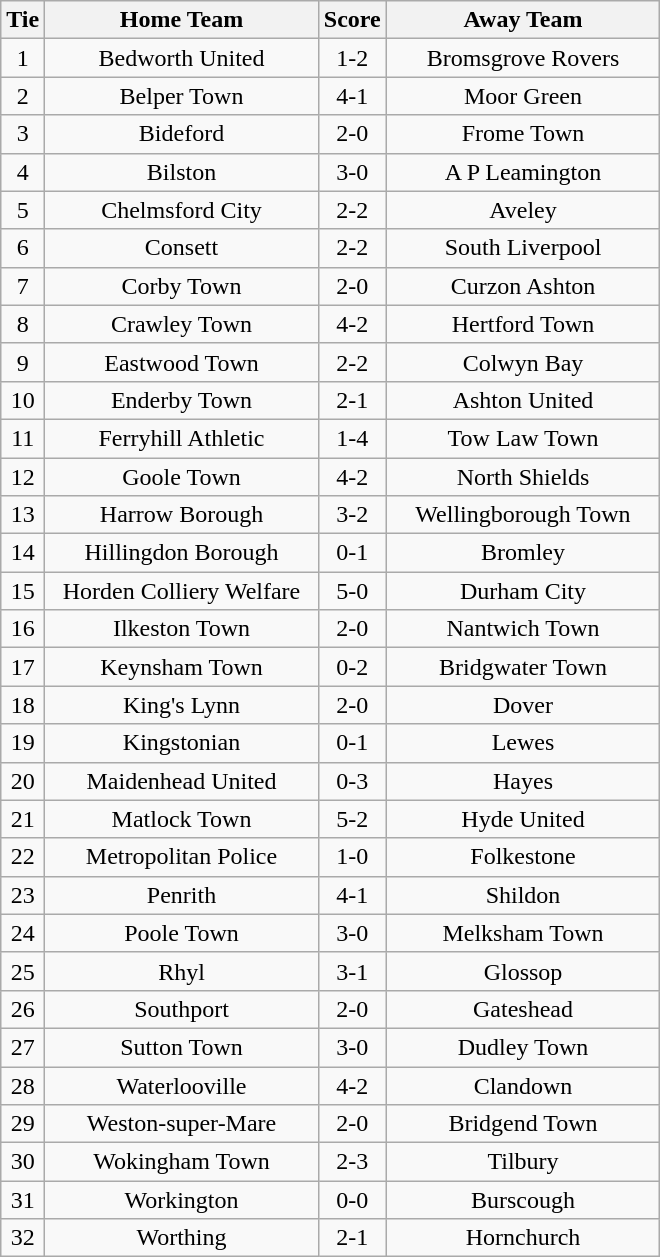<table class="wikitable" style="text-align:center;">
<tr>
<th width=20>Tie</th>
<th width=175>Home Team</th>
<th width=20>Score</th>
<th width=175>Away Team</th>
</tr>
<tr>
<td>1</td>
<td>Bedworth United</td>
<td>1-2</td>
<td>Bromsgrove Rovers</td>
</tr>
<tr>
<td>2</td>
<td>Belper Town</td>
<td>4-1</td>
<td>Moor Green</td>
</tr>
<tr>
<td>3</td>
<td>Bideford</td>
<td>2-0</td>
<td>Frome Town</td>
</tr>
<tr>
<td>4</td>
<td>Bilston</td>
<td>3-0</td>
<td>A P Leamington</td>
</tr>
<tr>
<td>5</td>
<td>Chelmsford City</td>
<td>2-2</td>
<td>Aveley</td>
</tr>
<tr>
<td>6</td>
<td>Consett</td>
<td>2-2</td>
<td>South Liverpool</td>
</tr>
<tr>
<td>7</td>
<td>Corby Town</td>
<td>2-0</td>
<td>Curzon Ashton</td>
</tr>
<tr>
<td>8</td>
<td>Crawley Town</td>
<td>4-2</td>
<td>Hertford Town</td>
</tr>
<tr>
<td>9</td>
<td>Eastwood Town</td>
<td>2-2</td>
<td>Colwyn Bay</td>
</tr>
<tr>
<td>10</td>
<td>Enderby Town</td>
<td>2-1</td>
<td>Ashton United</td>
</tr>
<tr>
<td>11</td>
<td>Ferryhill Athletic</td>
<td>1-4</td>
<td>Tow Law Town</td>
</tr>
<tr>
<td>12</td>
<td>Goole Town</td>
<td>4-2</td>
<td>North Shields</td>
</tr>
<tr>
<td>13</td>
<td>Harrow Borough</td>
<td>3-2</td>
<td>Wellingborough Town</td>
</tr>
<tr>
<td>14</td>
<td>Hillingdon Borough</td>
<td>0-1</td>
<td>Bromley</td>
</tr>
<tr>
<td>15</td>
<td>Horden Colliery Welfare</td>
<td>5-0</td>
<td>Durham City</td>
</tr>
<tr>
<td>16</td>
<td>Ilkeston Town</td>
<td>2-0</td>
<td>Nantwich Town</td>
</tr>
<tr>
<td>17</td>
<td>Keynsham Town</td>
<td>0-2</td>
<td>Bridgwater Town</td>
</tr>
<tr>
<td>18</td>
<td>King's Lynn</td>
<td>2-0</td>
<td>Dover</td>
</tr>
<tr>
<td>19</td>
<td>Kingstonian</td>
<td>0-1</td>
<td>Lewes</td>
</tr>
<tr>
<td>20</td>
<td>Maidenhead United</td>
<td>0-3</td>
<td>Hayes</td>
</tr>
<tr>
<td>21</td>
<td>Matlock Town</td>
<td>5-2</td>
<td>Hyde United</td>
</tr>
<tr>
<td>22</td>
<td>Metropolitan Police</td>
<td>1-0</td>
<td>Folkestone</td>
</tr>
<tr>
<td>23</td>
<td>Penrith</td>
<td>4-1</td>
<td>Shildon</td>
</tr>
<tr>
<td>24</td>
<td>Poole Town</td>
<td>3-0</td>
<td>Melksham Town</td>
</tr>
<tr>
<td>25</td>
<td>Rhyl</td>
<td>3-1</td>
<td>Glossop</td>
</tr>
<tr>
<td>26</td>
<td>Southport</td>
<td>2-0</td>
<td>Gateshead</td>
</tr>
<tr>
<td>27</td>
<td>Sutton Town</td>
<td>3-0</td>
<td>Dudley Town</td>
</tr>
<tr>
<td>28</td>
<td>Waterlooville</td>
<td>4-2</td>
<td>Clandown</td>
</tr>
<tr>
<td>29</td>
<td>Weston-super-Mare</td>
<td>2-0</td>
<td>Bridgend Town</td>
</tr>
<tr>
<td>30</td>
<td>Wokingham Town</td>
<td>2-3</td>
<td>Tilbury</td>
</tr>
<tr>
<td>31</td>
<td>Workington</td>
<td>0-0</td>
<td>Burscough</td>
</tr>
<tr>
<td>32</td>
<td>Worthing</td>
<td>2-1</td>
<td>Hornchurch</td>
</tr>
</table>
